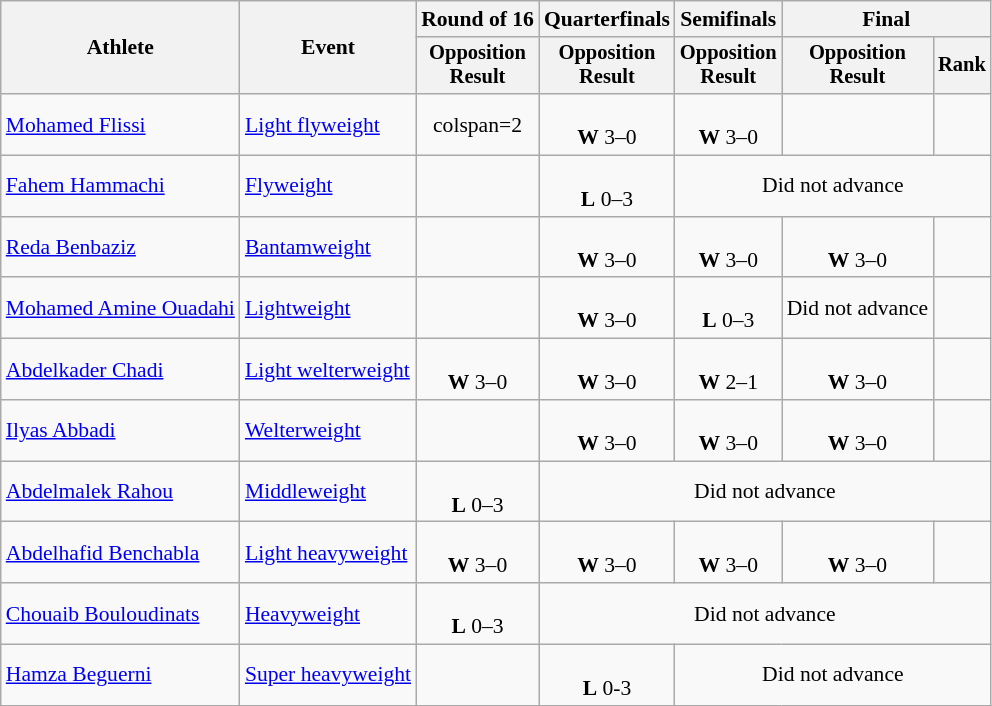<table class="wikitable" style="font-size:90%">
<tr>
<th rowspan=2>Athlete</th>
<th rowspan=2>Event</th>
<th>Round of 16</th>
<th>Quarterfinals</th>
<th>Semifinals</th>
<th colspan=2>Final</th>
</tr>
<tr style="font-size:95%">
<th>Opposition<br>Result</th>
<th>Opposition<br>Result</th>
<th>Opposition<br>Result</th>
<th>Opposition<br>Result</th>
<th>Rank</th>
</tr>
<tr align=center>
<td align=left><a href='#'>Mohamed Flissi</a></td>
<td align=left><a href='#'>Light flyweight</a></td>
<td>colspan=2 </td>
<td><br><strong>W</strong> 3–0</td>
<td><br><strong>W</strong> 3–0</td>
<td></td>
</tr>
<tr align=center>
<td align=left><a href='#'>Fahem Hammachi</a></td>
<td align=left><a href='#'>Flyweight</a></td>
<td></td>
<td><br><strong>L</strong> 0–3</td>
<td colspan=3>Did not advance</td>
</tr>
<tr align=center>
<td align=left><a href='#'>Reda Benbaziz</a></td>
<td align=left><a href='#'>Bantamweight</a></td>
<td></td>
<td><br><strong>W</strong> 3–0</td>
<td><br><strong>W</strong> 3–0</td>
<td><br><strong>W</strong> 3–0</td>
<td></td>
</tr>
<tr align=center>
<td align=left><a href='#'>Mohamed Amine Ouadahi</a></td>
<td align=left><a href='#'>Lightweight</a></td>
<td></td>
<td><br><strong>W</strong> 3–0</td>
<td><br><strong>L</strong> 0–3</td>
<td>Did not advance</td>
<td></td>
</tr>
<tr align=center>
<td align=left><a href='#'>Abdelkader Chadi</a></td>
<td align=left><a href='#'>Light welterweight</a></td>
<td><br><strong>W</strong> 3–0</td>
<td><br><strong>W</strong> 3–0</td>
<td><br><strong>W</strong> 2–1</td>
<td><br><strong>W</strong> 3–0</td>
<td></td>
</tr>
<tr align=center>
<td align=left><a href='#'>Ilyas Abbadi</a></td>
<td align=left><a href='#'>Welterweight</a></td>
<td></td>
<td><br><strong>W</strong> 3–0</td>
<td><br><strong>W</strong> 3–0</td>
<td><br><strong>W</strong> 3–0</td>
<td></td>
</tr>
<tr align=center>
<td align=left><a href='#'>Abdelmalek Rahou</a></td>
<td align=left><a href='#'>Middleweight</a></td>
<td><br><strong>L</strong> 0–3</td>
<td colspan=4>Did not advance</td>
</tr>
<tr align=center>
<td align=left><a href='#'>Abdelhafid Benchabla</a></td>
<td align=left><a href='#'>Light heavyweight</a></td>
<td><br><strong>W</strong> 3–0</td>
<td><br><strong>W</strong> 3–0</td>
<td><br><strong>W</strong> 3–0</td>
<td><br><strong>W</strong> 3–0</td>
<td></td>
</tr>
<tr align=center>
<td align=left><a href='#'>Chouaib Bouloudinats</a></td>
<td align=left><a href='#'>Heavyweight</a></td>
<td><br><strong>L</strong> 0–3</td>
<td colspan=4>Did not advance</td>
</tr>
<tr align=center>
<td align=left><a href='#'>Hamza Beguerni</a></td>
<td align=left><a href='#'>Super heavyweight</a></td>
<td></td>
<td><br><strong>L</strong> 0-3</td>
<td colspan=3>Did not advance</td>
</tr>
</table>
